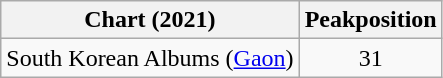<table class="wikitable">
<tr>
<th>Chart (2021)</th>
<th>Peakposition</th>
</tr>
<tr>
<td>South Korean Albums (<a href='#'>Gaon</a>)</td>
<td align="center">31</td>
</tr>
</table>
